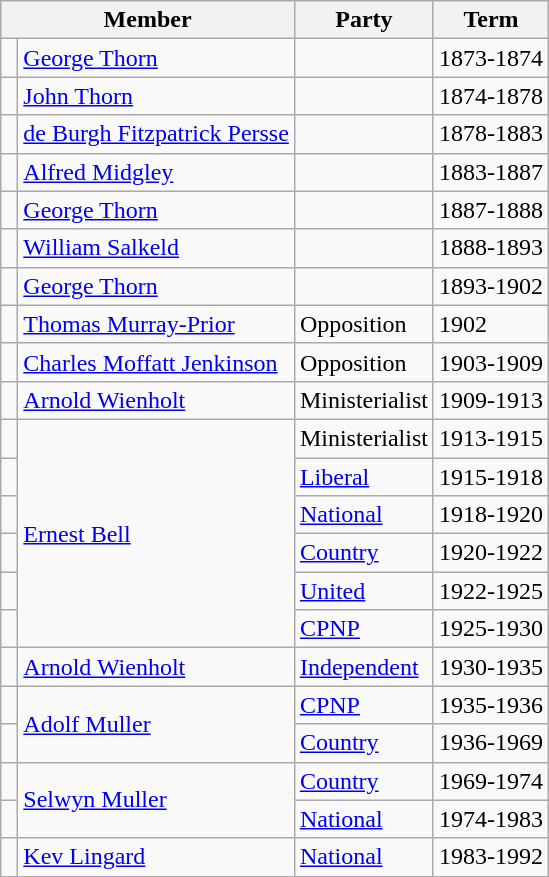<table class="wikitable">
<tr>
<th colspan="2">Member</th>
<th>Party</th>
<th>Term</th>
</tr>
<tr>
<td> </td>
<td><a href='#'>George Thorn</a></td>
<td></td>
<td>1873-1874</td>
</tr>
<tr>
<td></td>
<td><a href='#'>John Thorn</a></td>
<td></td>
<td>1874-1878</td>
</tr>
<tr>
<td></td>
<td><a href='#'>de Burgh Fitzpatrick Persse</a></td>
<td></td>
<td>1878-1883</td>
</tr>
<tr>
<td></td>
<td><a href='#'>Alfred Midgley</a></td>
<td></td>
<td>1883-1887</td>
</tr>
<tr>
<td></td>
<td><a href='#'>George Thorn</a></td>
<td></td>
<td>1887-1888</td>
</tr>
<tr>
<td></td>
<td><a href='#'>William Salkeld</a></td>
<td></td>
<td>1888-1893</td>
</tr>
<tr>
<td></td>
<td><a href='#'>George Thorn</a></td>
<td></td>
<td>1893-1902</td>
</tr>
<tr>
<td></td>
<td><a href='#'>Thomas Murray-Prior</a></td>
<td>Opposition</td>
<td>1902</td>
</tr>
<tr>
<td></td>
<td><a href='#'>Charles Moffatt Jenkinson</a></td>
<td>Opposition</td>
<td>1903-1909</td>
</tr>
<tr>
<td></td>
<td><a href='#'>Arnold Wienholt</a></td>
<td>Ministerialist</td>
<td>1909-1913</td>
</tr>
<tr>
<td></td>
<td rowspan=6><a href='#'>Ernest Bell</a></td>
<td>Ministerialist</td>
<td>1913-1915</td>
</tr>
<tr>
<td></td>
<td><a href='#'>Liberal</a></td>
<td>1915-1918</td>
</tr>
<tr>
<td></td>
<td><a href='#'>National</a></td>
<td>1918-1920</td>
</tr>
<tr>
<td></td>
<td><a href='#'>Country</a></td>
<td>1920-1922</td>
</tr>
<tr>
<td></td>
<td><a href='#'>United</a></td>
<td>1922-1925</td>
</tr>
<tr>
<td></td>
<td><a href='#'>CPNP</a></td>
<td>1925-1930</td>
</tr>
<tr>
<td></td>
<td><a href='#'>Arnold Wienholt</a></td>
<td><a href='#'>Independent</a></td>
<td>1930-1935</td>
</tr>
<tr>
<td></td>
<td rowspan=2><a href='#'>Adolf Muller</a></td>
<td><a href='#'>CPNP</a></td>
<td>1935-1936</td>
</tr>
<tr>
<td></td>
<td><a href='#'>Country</a></td>
<td>1936-1969</td>
</tr>
<tr>
<td></td>
<td rowspan=2><a href='#'>Selwyn Muller</a></td>
<td><a href='#'>Country</a></td>
<td>1969-1974</td>
</tr>
<tr>
<td></td>
<td><a href='#'>National</a></td>
<td>1974-1983</td>
</tr>
<tr>
<td></td>
<td><a href='#'>Kev Lingard</a></td>
<td><a href='#'>National</a></td>
<td>1983-1992</td>
</tr>
</table>
